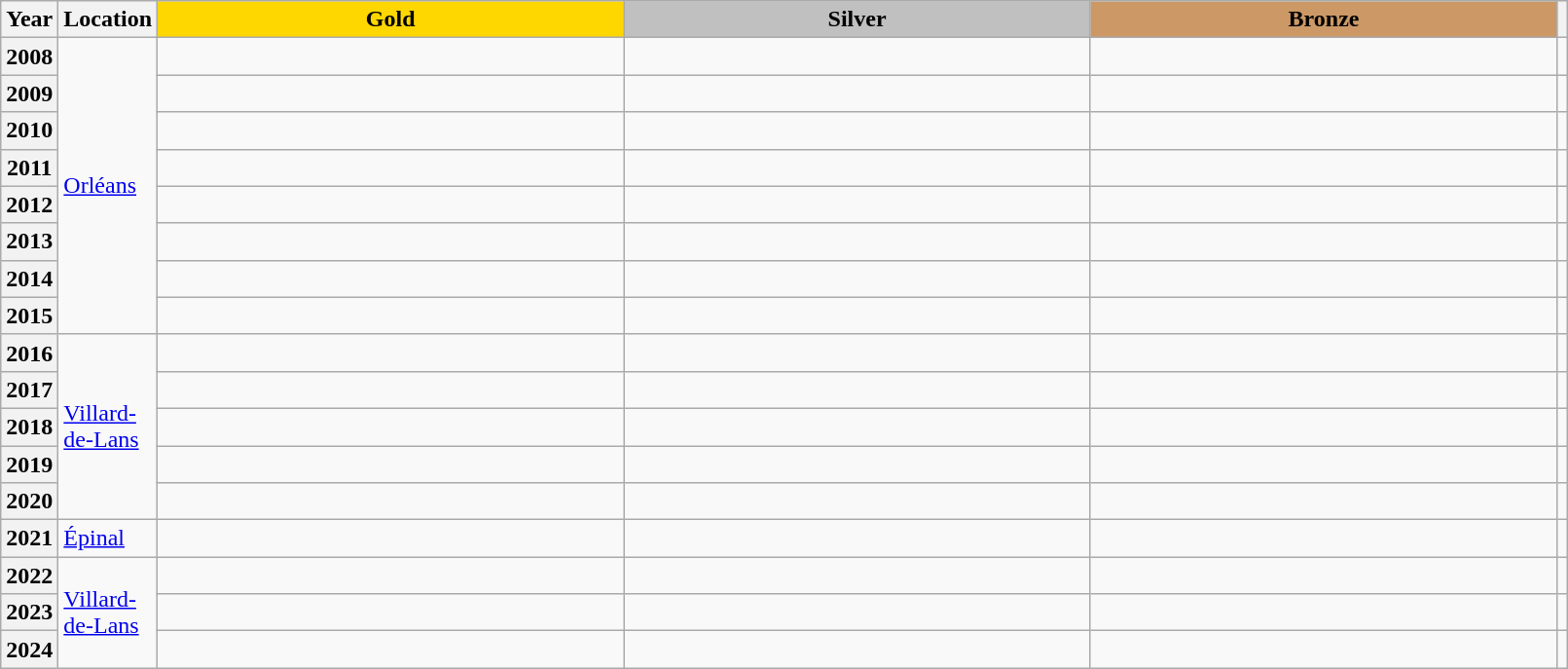<table class="wikitable unsortable" style="text-align:left; width:85%">
<tr>
<th scope="col" style="text-align:center">Year</th>
<th scope="col" style="text-align:center">Location</th>
<td scope="col" style="text-align:center; width:30%; background:gold"><strong>Gold</strong></td>
<td scope="col" style="text-align:center; width:30%; background:silver"><strong>Silver</strong></td>
<td scope="col" style="text-align:center; width:30%; background:#c96"><strong>Bronze</strong></td>
<th scope="col" style="text-align:center"></th>
</tr>
<tr>
<th scope="row">2008</th>
<td rowspan="8"><a href='#'>Orléans</a></td>
<td></td>
<td></td>
<td></td>
<td></td>
</tr>
<tr>
<th scope="row">2009</th>
<td></td>
<td></td>
<td></td>
<td></td>
</tr>
<tr>
<th scope="row">2010</th>
<td></td>
<td></td>
<td></td>
<td></td>
</tr>
<tr>
<th scope="row">2011</th>
<td></td>
<td></td>
<td></td>
<td></td>
</tr>
<tr>
<th scope="row">2012</th>
<td></td>
<td></td>
<td></td>
<td></td>
</tr>
<tr>
<th scope="row">2013</th>
<td></td>
<td></td>
<td></td>
<td></td>
</tr>
<tr>
<th scope="row">2014</th>
<td></td>
<td></td>
<td></td>
<td></td>
</tr>
<tr>
<th scope="row">2015</th>
<td></td>
<td></td>
<td></td>
<td></td>
</tr>
<tr>
<th scope="row">2016</th>
<td rowspan="5"><a href='#'>Villard-de-Lans</a></td>
<td></td>
<td></td>
<td></td>
<td></td>
</tr>
<tr>
<th scope="row">2017</th>
<td></td>
<td></td>
<td></td>
<td></td>
</tr>
<tr>
<th scope="row">2018</th>
<td></td>
<td></td>
<td></td>
<td></td>
</tr>
<tr>
<th scope="row">2019</th>
<td></td>
<td></td>
<td></td>
<td></td>
</tr>
<tr>
<th scope="row">2020</th>
<td></td>
<td></td>
<td></td>
<td></td>
</tr>
<tr>
<th scope="row">2021</th>
<td><a href='#'>Épinal</a></td>
<td></td>
<td></td>
<td></td>
<td></td>
</tr>
<tr>
<th scope="row">2022</th>
<td rowspan="3"><a href='#'>Villard-de-Lans</a></td>
<td></td>
<td></td>
<td></td>
<td></td>
</tr>
<tr>
<th scope="row">2023</th>
<td></td>
<td></td>
<td></td>
<td></td>
</tr>
<tr>
<th scope="row">2024</th>
<td></td>
<td></td>
<td></td>
<td></td>
</tr>
</table>
